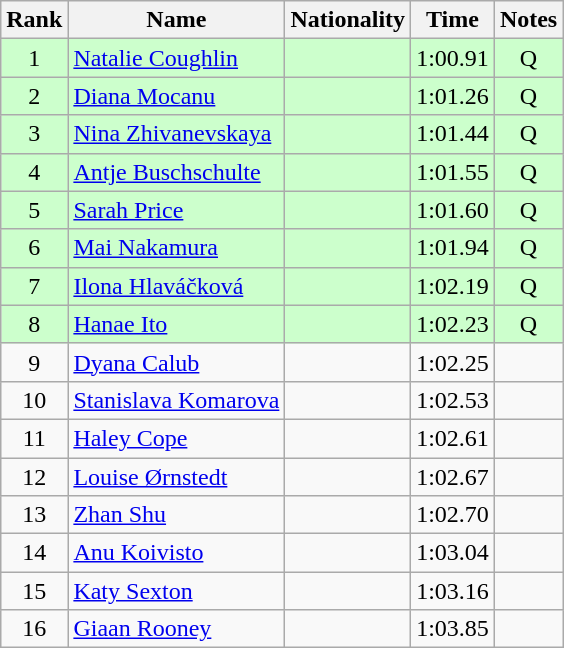<table class="wikitable sortable" style="text-align:center">
<tr>
<th>Rank</th>
<th>Name</th>
<th>Nationality</th>
<th>Time</th>
<th>Notes</th>
</tr>
<tr bgcolor=ccffcc>
<td>1</td>
<td align=left><a href='#'>Natalie Coughlin</a></td>
<td align=left></td>
<td>1:00.91</td>
<td>Q</td>
</tr>
<tr bgcolor=ccffcc>
<td>2</td>
<td align=left><a href='#'>Diana Mocanu</a></td>
<td align=left></td>
<td>1:01.26</td>
<td>Q</td>
</tr>
<tr bgcolor=ccffcc>
<td>3</td>
<td align=left><a href='#'>Nina Zhivanevskaya</a></td>
<td align=left></td>
<td>1:01.44</td>
<td>Q</td>
</tr>
<tr bgcolor=ccffcc>
<td>4</td>
<td align=left><a href='#'>Antje Buschschulte</a></td>
<td align=left></td>
<td>1:01.55</td>
<td>Q</td>
</tr>
<tr bgcolor=ccffcc>
<td>5</td>
<td align=left><a href='#'>Sarah Price</a></td>
<td align=left></td>
<td>1:01.60</td>
<td>Q</td>
</tr>
<tr bgcolor=ccffcc>
<td>6</td>
<td align=left><a href='#'>Mai Nakamura</a></td>
<td align=left></td>
<td>1:01.94</td>
<td>Q</td>
</tr>
<tr bgcolor=ccffcc>
<td>7</td>
<td align=left><a href='#'>Ilona Hlaváčková</a></td>
<td align=left></td>
<td>1:02.19</td>
<td>Q</td>
</tr>
<tr bgcolor=ccffcc>
<td>8</td>
<td align=left><a href='#'>Hanae Ito</a></td>
<td align=left></td>
<td>1:02.23</td>
<td>Q</td>
</tr>
<tr>
<td>9</td>
<td align=left><a href='#'>Dyana Calub</a></td>
<td align=left></td>
<td>1:02.25</td>
<td></td>
</tr>
<tr>
<td>10</td>
<td align=left><a href='#'>Stanislava Komarova</a></td>
<td align=left></td>
<td>1:02.53</td>
<td></td>
</tr>
<tr>
<td>11</td>
<td align=left><a href='#'>Haley Cope</a></td>
<td align=left></td>
<td>1:02.61</td>
<td></td>
</tr>
<tr>
<td>12</td>
<td align=left><a href='#'>Louise Ørnstedt</a></td>
<td align=left></td>
<td>1:02.67</td>
<td></td>
</tr>
<tr>
<td>13</td>
<td align=left><a href='#'>Zhan Shu</a></td>
<td align=left></td>
<td>1:02.70</td>
<td></td>
</tr>
<tr>
<td>14</td>
<td align=left><a href='#'>Anu Koivisto</a></td>
<td align=left></td>
<td>1:03.04</td>
<td></td>
</tr>
<tr>
<td>15</td>
<td align=left><a href='#'>Katy Sexton</a></td>
<td align=left></td>
<td>1:03.16</td>
<td></td>
</tr>
<tr>
<td>16</td>
<td align=left><a href='#'>Giaan Rooney</a></td>
<td align=left></td>
<td>1:03.85</td>
<td></td>
</tr>
</table>
